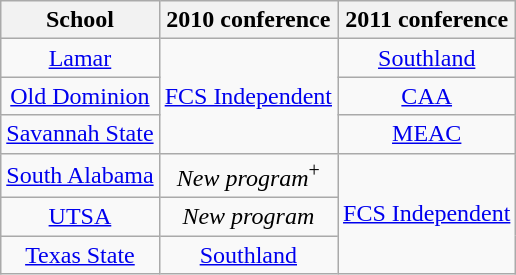<table class="wikitable sortable">
<tr>
<th>School</th>
<th>2010 conference</th>
<th>2011 conference</th>
</tr>
<tr style="text-align:center;">
<td><a href='#'>Lamar</a></td>
<td rowspan="3"><a href='#'>FCS Independent</a></td>
<td><a href='#'>Southland</a></td>
</tr>
<tr style="text-align:center;">
<td><a href='#'>Old Dominion</a></td>
<td><a href='#'>CAA</a></td>
</tr>
<tr style="text-align:center;">
<td><a href='#'>Savannah State</a></td>
<td><a href='#'>MEAC</a></td>
</tr>
<tr style="text-align:center;">
<td><a href='#'>South Alabama</a></td>
<td><em>New program</em><sup>+</sup></td>
<td rowspan="3"><a href='#'>FCS Independent</a></td>
</tr>
<tr style="text-align:center;">
<td><a href='#'>UTSA</a></td>
<td><em>New program</em></td>
</tr>
<tr style="text-align:center;">
<td><a href='#'>Texas State</a></td>
<td><a href='#'>Southland</a></td>
</tr>
</table>
